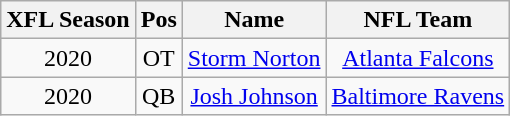<table class="wikitable" style="text-align:center">
<tr>
<th>XFL Season</th>
<th>Pos</th>
<th>Name</th>
<th>NFL Team</th>
</tr>
<tr>
<td>2020</td>
<td>OT</td>
<td><a href='#'>Storm Norton</a></td>
<td><a href='#'>Atlanta Falcons</a></td>
</tr>
<tr>
<td>2020</td>
<td>QB</td>
<td><a href='#'>Josh Johnson</a></td>
<td><a href='#'>Baltimore Ravens</a></td>
</tr>
</table>
